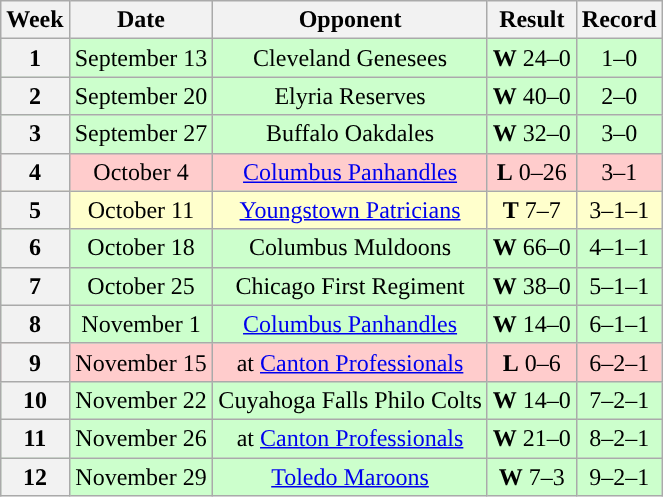<table class="wikitable" style="text-align:center">
<tr>
<th>Week</th>
<th>Date</th>
<th>Opponent</th>
<th>Result</th>
<th>Record</th>
</tr>
<tr style="background:#cfc">
<th>1</th>
<td>September 13</td>
<td>Cleveland Genesees</td>
<td><strong>W</strong> 24–0</td>
<td>1–0</td>
</tr>
<tr style="background:#cfc">
<th>2</th>
<td>September 20</td>
<td>Elyria Reserves</td>
<td><strong>W</strong> 40–0</td>
<td>2–0</td>
</tr>
<tr style="background:#cfc">
<th>3</th>
<td>September 27</td>
<td>Buffalo Oakdales</td>
<td><strong>W</strong> 32–0</td>
<td>3–0</td>
</tr>
<tr style="background:#fcc">
<th>4</th>
<td>October 4</td>
<td><a href='#'>Columbus Panhandles</a></td>
<td><strong>L</strong> 0–26</td>
<td>3–1</td>
</tr>
<tr style="background:#ffc">
<th>5</th>
<td>October 11</td>
<td><a href='#'>Youngstown Patricians</a></td>
<td><strong>T</strong> 7–7</td>
<td>3–1–1</td>
</tr>
<tr style="background:#cfc">
<th>6</th>
<td>October 18</td>
<td>Columbus Muldoons</td>
<td><strong>W</strong> 66–0</td>
<td>4–1–1</td>
</tr>
<tr style="background:#cfc">
<th>7</th>
<td>October 25</td>
<td>Chicago First Regiment</td>
<td><strong>W</strong> 38–0</td>
<td>5–1–1</td>
</tr>
<tr style="background:#cfc">
<th>8</th>
<td>November 1</td>
<td><a href='#'>Columbus Panhandles</a></td>
<td><strong>W</strong> 14–0</td>
<td>6–1–1</td>
</tr>
<tr style="background:#fcc">
<th>9</th>
<td>November 15</td>
<td>at <a href='#'>Canton Professionals</a></td>
<td><strong>L</strong> 0–6</td>
<td>6–2–1</td>
</tr>
<tr style="background:#cfc">
<th>10</th>
<td>November 22</td>
<td>Cuyahoga Falls Philo Colts</td>
<td><strong>W</strong> 14–0</td>
<td>7–2–1</td>
</tr>
<tr style="background:#cfc">
<th>11</th>
<td>November 26</td>
<td>at <a href='#'>Canton Professionals</a></td>
<td><strong>W</strong> 21–0</td>
<td>8–2–1</td>
</tr>
<tr style="background:#cfc">
<th>12</th>
<td>November 29</td>
<td><a href='#'>Toledo Maroons</a></td>
<td><strong>W</strong> 7–3</td>
<td>9–2–1</td>
</tr>
</table>
